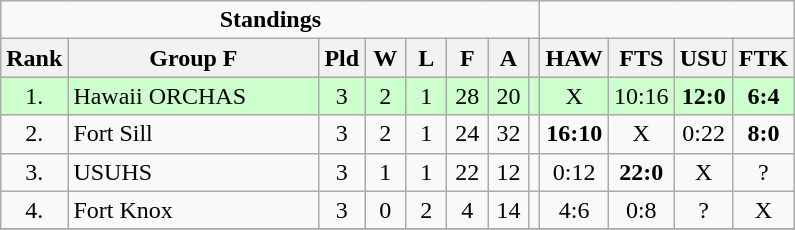<table class="wikitable">
<tr>
<td colspan=8 align=center><strong>Standings</strong></td>
<td colspan=6></td>
</tr>
<tr>
<th bgcolor="#efefef">Rank</th>
<th bgcolor="#efefef" width="160">Group F</th>
<th bgcolor="#efefef" width="20">Pld</th>
<th bgcolor="#efefef" width="20">W</th>
<th bgcolor="#efefef" width="20">L</th>
<th bgcolor="#efefef" width="20">F</th>
<th bgcolor="#efefef" width="20">A</th>
<th bgcolor="#efefef"></th>
<th bgcolor="#efefef" width="20">HAW</th>
<th bgcolor="#efefef" width="20">FTS</th>
<th bgcolor="#efefef" width="20">USU</th>
<th bgcolor="#efefef" width="20">FTK</th>
</tr>
<tr align=center bgcolor=#ccffcc>
<td>1.</td>
<td align=left>Hawaii ORCHAS</td>
<td>3</td>
<td>2</td>
<td>1</td>
<td>28</td>
<td>20</td>
<td></td>
<td>X</td>
<td>10:16</td>
<td><strong>12:0</strong></td>
<td><strong>6:4</strong></td>
</tr>
<tr align=center>
<td>2.</td>
<td align=left>Fort Sill</td>
<td>3</td>
<td>2</td>
<td>1</td>
<td>24</td>
<td>32</td>
<td></td>
<td><strong>16:10</strong></td>
<td>X</td>
<td>0:22</td>
<td><strong>8:0</strong></td>
</tr>
<tr align=center>
<td>3.</td>
<td align=left>USUHS</td>
<td>3</td>
<td>1</td>
<td>1</td>
<td>22</td>
<td>12</td>
<td></td>
<td>0:12</td>
<td><strong>22:0</strong></td>
<td>X</td>
<td>?</td>
</tr>
<tr align=center>
<td>4.</td>
<td align=left>Fort Knox</td>
<td>3</td>
<td>0</td>
<td>2</td>
<td>4</td>
<td>14</td>
<td></td>
<td>4:6</td>
<td>0:8</td>
<td>?</td>
<td>X</td>
</tr>
<tr align=center>
</tr>
</table>
